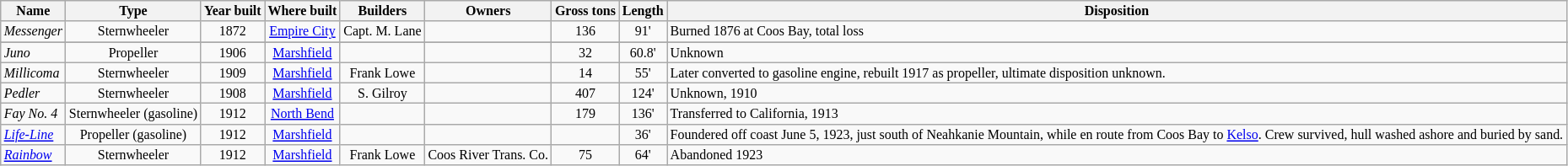<table class="wikitable sortable">
<tr valign=bottom style="font-size:8pt">
<th>Name</th>
<th>Type</th>
<th>Year built</th>
<th>Where built</th>
<th>Builders</th>
<th>Owners</th>
<th>Gross tons</th>
<th>Length</th>
<th>Disposition</th>
</tr>
<tr align=center valign=top style="font-size:8pt">
<td align=left><em>Messenger</em></td>
<td>Sternwheeler</td>
<td>1872</td>
<td><a href='#'>Empire City</a></td>
<td>Capt. M. Lane</td>
<td></td>
<td>136</td>
<td>91'</td>
<td align=left>Burned 1876 at Coos Bay, total loss</td>
</tr>
<tr align=center valign=top style="font-size:8pt">
</tr>
<tr align=center valign=top style="font-size:8pt">
<td align=left><em>Juno</em></td>
<td>Propeller</td>
<td>1906</td>
<td><a href='#'>Marshfield</a></td>
<td></td>
<td></td>
<td>32</td>
<td>60.8'</td>
<td align=left>Unknown</td>
</tr>
<tr align=center valign=top style="font-size:8pt">
<td align=left><em>Millicoma</em></td>
<td>Sternwheeler</td>
<td>1909</td>
<td><a href='#'>Marshfield</a></td>
<td>Frank Lowe</td>
<td></td>
<td>14</td>
<td>55'</td>
<td align=left>Later converted to gasoline engine, rebuilt 1917 as propeller, ultimate disposition unknown.</td>
</tr>
<tr align=center valign=top style="font-size:8pt">
<td align=left><em>Pedler</em></td>
<td>Sternwheeler</td>
<td>1908</td>
<td><a href='#'>Marshfield</a></td>
<td>S. Gilroy</td>
<td></td>
<td>407</td>
<td>124'</td>
<td align=left>Unknown, 1910</td>
</tr>
<tr align=center valign=top style="font-size:8pt">
<td align=left><em>Fay No. 4</em></td>
<td>Sternwheeler (gasoline)</td>
<td>1912</td>
<td><a href='#'>North Bend</a></td>
<td></td>
<td></td>
<td>179</td>
<td>136'</td>
<td align=left>Transferred to California, 1913</td>
</tr>
<tr align=center valign=top style="font-size:8pt">
<td align=left><a href='#'><em>Life-Line</em></a></td>
<td>Propeller (gasoline)</td>
<td>1912</td>
<td><a href='#'>Marshfield</a></td>
<td></td>
<td></td>
<td></td>
<td>36'</td>
<td align=left>Foundered off coast June 5, 1923, just south of Neahkanie Mountain, while en route from Coos Bay to <a href='#'>Kelso</a>. Crew survived, hull washed ashore and buried by sand.</td>
</tr>
<tr align=center valign=top style="font-size:8pt">
<td align=left><a href='#'><em>Rainbow</em></a></td>
<td>Sternwheeler</td>
<td>1912</td>
<td><a href='#'>Marshfield</a></td>
<td>Frank Lowe</td>
<td>Coos River Trans. Co.</td>
<td>75</td>
<td>64'</td>
<td align=left>Abandoned 1923</td>
</tr>
</table>
